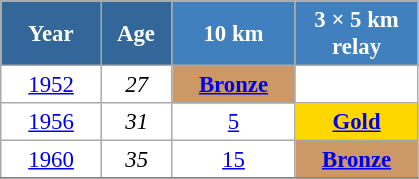<table class="wikitable" style="font-size:95%; text-align:center; border:grey solid 1px; border-collapse:collapse; background:#ffffff;">
<tr>
<th style="background-color:#369; color:white; width:60px;"> Year </th>
<th style="background-color:#369; color:white; width:40px;"> Age </th>
<th style="background-color:#4180be; color:white; width:75px;"> 10 km </th>
<th style="background-color:#4180be; color:white; width:75px;"> 3 × 5 km <br> relay </th>
</tr>
<tr>
<td><a href='#'>1952</a></td>
<td><em>27</em></td>
<td bgcolor="cc9966"><a href='#'><strong>Bronze</strong></a></td>
<td></td>
</tr>
<tr>
<td><a href='#'>1956</a></td>
<td><em>31</em></td>
<td><a href='#'>5</a></td>
<td style="background:gold;"><a href='#'><strong>Gold</strong></a></td>
</tr>
<tr>
<td><a href='#'>1960</a></td>
<td><em>35</em></td>
<td><a href='#'>15</a></td>
<td bgcolor="cc9966"><a href='#'><strong>Bronze</strong></a></td>
</tr>
<tr>
</tr>
</table>
